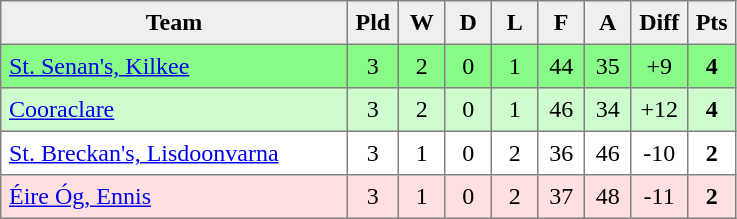<table style=border-collapse:collapse border=1 cellspacing=0 cellpadding=5>
<tr align=center bgcolor=#efefef>
<th width=220>Team</th>
<th width=20>Pld</th>
<th width=20>W</th>
<th width=20>D</th>
<th width=20>L</th>
<th width=20>F</th>
<th width=20>A</th>
<th width=20>Diff</th>
<th width=20>Pts</th>
</tr>
<tr align=center style="background:#87FA87;">
<td style="text-align:left;"> <a href='#'>St. Senan's, Kilkee</a></td>
<td>3</td>
<td>2</td>
<td>0</td>
<td>1</td>
<td>44</td>
<td>35</td>
<td>+9</td>
<td><strong>4</strong></td>
</tr>
<tr align=center style="background:#CEFCCE;">
<td style="text-align:left;"> <a href='#'>Cooraclare</a></td>
<td>3</td>
<td>2</td>
<td>0</td>
<td>1</td>
<td>46</td>
<td>34</td>
<td>+12</td>
<td><strong>4</strong></td>
</tr>
<tr align=center style="background:#FFFFFF;">
<td style="text-align:left;"> <a href='#'>St. Breckan's, Lisdoonvarna</a></td>
<td>3</td>
<td>1</td>
<td>0</td>
<td>2</td>
<td>36</td>
<td>46</td>
<td>-10</td>
<td><strong>2</strong></td>
</tr>
<tr align=center style="background:#FFE0E0;">
<td style="text-align:left;"> <a href='#'>Éire Óg, Ennis</a></td>
<td>3</td>
<td>1</td>
<td>0</td>
<td>2</td>
<td>37</td>
<td>48</td>
<td>-11</td>
<td><strong>2</strong></td>
</tr>
</table>
